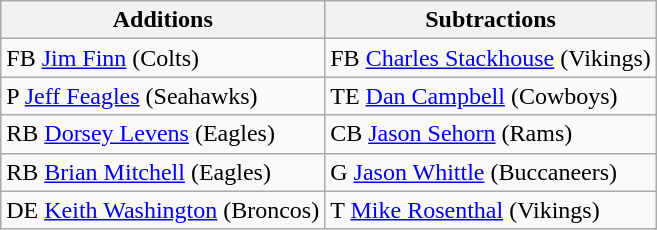<table class="wikitable">
<tr>
<th>Additions</th>
<th>Subtractions</th>
</tr>
<tr>
<td>FB <a href='#'>Jim Finn</a> (Colts)</td>
<td>FB <a href='#'>Charles Stackhouse</a> (Vikings)</td>
</tr>
<tr>
<td>P <a href='#'>Jeff Feagles</a> (Seahawks)</td>
<td>TE <a href='#'>Dan Campbell</a> (Cowboys)</td>
</tr>
<tr>
<td>RB <a href='#'>Dorsey Levens</a> (Eagles)</td>
<td>CB <a href='#'>Jason Sehorn</a> (Rams)</td>
</tr>
<tr>
<td>RB <a href='#'>Brian Mitchell</a> (Eagles)</td>
<td>G <a href='#'>Jason Whittle</a> (Buccaneers)</td>
</tr>
<tr>
<td>DE <a href='#'>Keith Washington</a> (Broncos)</td>
<td>T <a href='#'>Mike Rosenthal</a> (Vikings)</td>
</tr>
</table>
